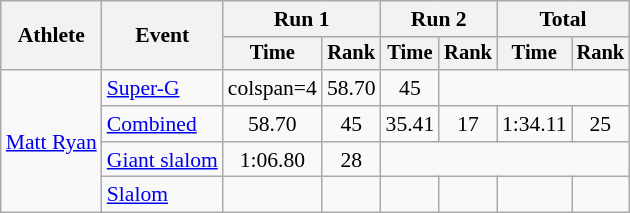<table class="wikitable" style="font-size:90%">
<tr>
<th rowspan=2>Athlete</th>
<th rowspan=2>Event</th>
<th colspan=2>Run 1</th>
<th colspan=2>Run 2</th>
<th colspan=2>Total</th>
</tr>
<tr style="font-size:95%">
<th>Time</th>
<th>Rank</th>
<th>Time</th>
<th>Rank</th>
<th>Time</th>
<th>Rank</th>
</tr>
<tr align=center>
<td align="left" rowspan="4"><a href='#'>Matt Ryan</a></td>
<td align="left"><a href='#'>Super-G</a></td>
<td>colspan=4</td>
<td>58.70</td>
<td>45</td>
</tr>
<tr align=center>
<td align="left"><a href='#'>Combined</a></td>
<td>58.70</td>
<td>45</td>
<td>35.41</td>
<td>17</td>
<td>1:34.11</td>
<td>25</td>
</tr>
<tr align=center>
<td align="left"><a href='#'>Giant slalom</a></td>
<td>1:06.80</td>
<td>28</td>
<td colspan=4></td>
</tr>
<tr align=center>
<td align="left"><a href='#'>Slalom</a></td>
<td></td>
<td></td>
<td></td>
<td></td>
<td></td>
<td></td>
</tr>
</table>
